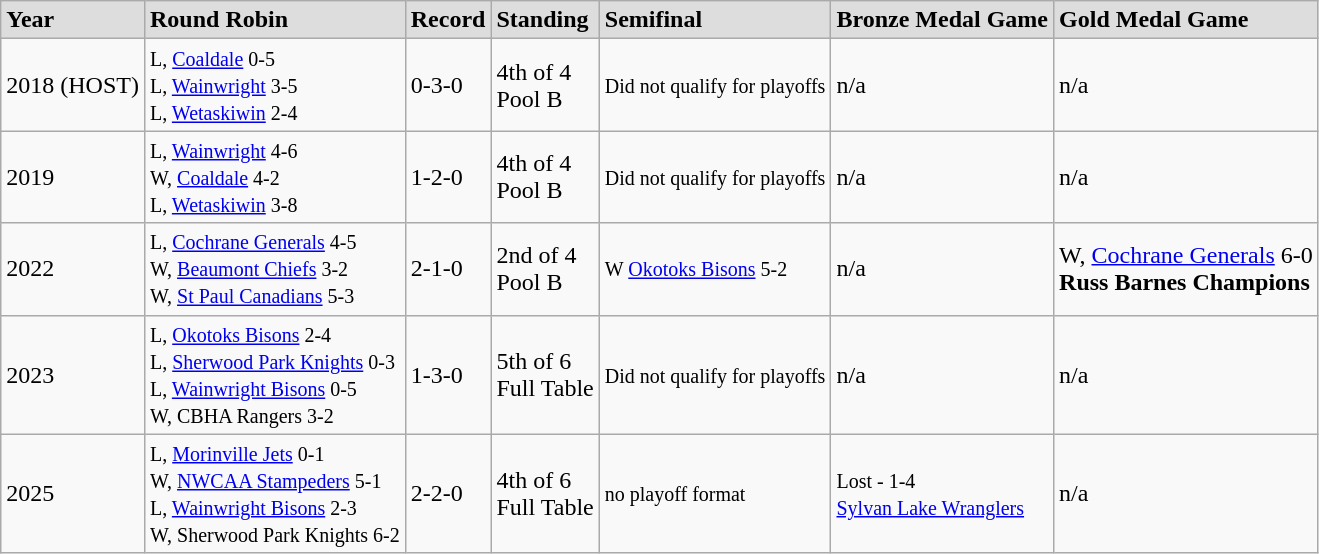<table class="wikitable">
<tr style="font-weight:bold; background-color:#dddddd;" |>
<td>Year</td>
<td>Round Robin</td>
<td>Record</td>
<td>Standing</td>
<td>Semifinal</td>
<td>Bronze Medal Game</td>
<td>Gold Medal Game</td>
</tr>
<tr>
<td>2018 (HOST)</td>
<td><small>L, <a href='#'>Coaldale</a> 0-5<br>L, <a href='#'>Wainwright</a> 3-5<br>L, <a href='#'>Wetaskiwin</a> 2-4</small></td>
<td>0-3-0</td>
<td>4th of 4<br> Pool B</td>
<td><small>  Did not qualify for playoffs</small></td>
<td>n/a</td>
<td>n/a</td>
</tr>
<tr>
<td>2019</td>
<td><small>L, <a href='#'>Wainwright</a> 4-6<br>W, <a href='#'>Coaldale</a> 4-2<br>L, <a href='#'>Wetaskiwin</a> 3-8</small></td>
<td>1-2-0</td>
<td>4th of 4<br> Pool B</td>
<td><small>  Did not qualify for playoffs</small></td>
<td>n/a</td>
<td>n/a</td>
</tr>
<tr>
<td>2022</td>
<td><small>L, <a href='#'>Cochrane Generals</a> 4-5<br>W, <a href='#'>Beaumont Chiefs</a> 3-2<br>W, <a href='#'>St Paul Canadians</a> 5-3</small></td>
<td>2-1-0</td>
<td>2nd of 4<br> Pool B</td>
<td><small>W <a href='#'>Okotoks Bisons</a> 5-2</small></td>
<td>n/a</td>
<td>W, <a href='#'>Cochrane Generals</a> 6-0<br><strong>Russ Barnes Champions</strong></td>
</tr>
<tr>
<td>2023</td>
<td><small>L, <a href='#'>Okotoks Bisons</a> 2-4<br>L, <a href='#'>Sherwood Park Knights</a> 0-3<br>L, <a href='#'>Wainwright Bisons</a> 0-5<br>W, CBHA Rangers 3-2</small></td>
<td>1-3-0</td>
<td>5th of 6<br> Full Table</td>
<td><small>Did not qualify for playoffs</small></td>
<td>n/a</td>
<td>n/a</td>
</tr>
<tr>
<td>2025</td>
<td><small>L, <a href='#'>Morinville Jets</a> 0-1<br>W, <a href='#'>NWCAA Stampeders</a> 5-1<br>L, <a href='#'>Wainwright Bisons</a> 2-3<br>W, Sherwood Park Knights 6-2</small></td>
<td>2-2-0</td>
<td>4th of 6<br> Full Table</td>
<td><small>no playoff format</small></td>
<td><small>Lost - 1-4<br> <a href='#'>Sylvan Lake Wranglers</a></small></td>
<td>n/a</td>
</tr>
</table>
